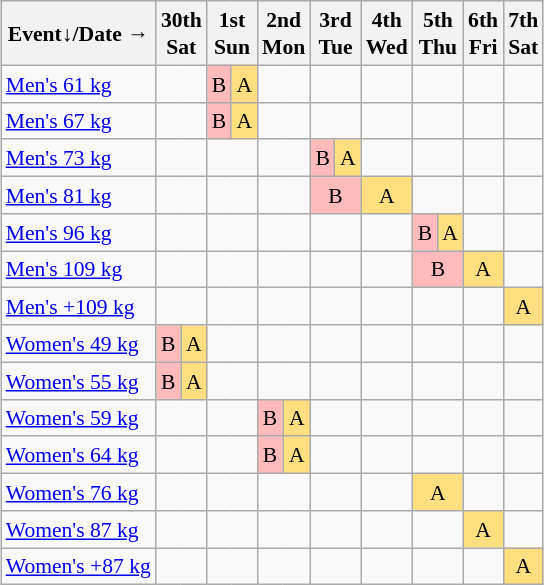<table class="wikitable" style="margin:0.5em auto; font-size:90%; line-height:1.25em; text-align:center;">
<tr>
<th>Event↓/Date →</th>
<th colspan=2>30th<br>Sat</th>
<th colspan=2>1st<br>Sun</th>
<th colspan=2>2nd<br>Mon</th>
<th colspan=2>3rd<br>Tue</th>
<th>4th<br>Wed</th>
<th colspan=2>5th<br>Thu</th>
<th>6th<br>Fri</th>
<th>7th<br>Sat</th>
</tr>
<tr>
<td align=left><a href='#'>Men's 61 kg</a></td>
<td colspan=2></td>
<td bgcolor=#FFBBBB>B</td>
<td bgcolor=#FFDF80>A</td>
<td colspan=2></td>
<td colspan=2></td>
<td></td>
<td colspan=2></td>
<td></td>
<td></td>
</tr>
<tr>
<td align=left><a href='#'>Men's 67 kg</a></td>
<td colspan=2></td>
<td bgcolor=#FFBBBB>B</td>
<td bgcolor=#FFDF80>A</td>
<td colspan=2></td>
<td colspan=2></td>
<td></td>
<td colspan=2></td>
<td></td>
<td></td>
</tr>
<tr>
<td align=left><a href='#'>Men's 73 kg</a></td>
<td colspan=2></td>
<td colspan=2></td>
<td colspan=2></td>
<td bgcolor=#FFBBBB>B</td>
<td bgcolor=#FFDF80>A</td>
<td></td>
<td colspan=2></td>
<td></td>
<td></td>
</tr>
<tr>
<td align=left><a href='#'>Men's 81 kg</a></td>
<td colspan=2></td>
<td colspan=2></td>
<td colspan=2></td>
<td colspan=2 bgcolor=#FFBBBB>B</td>
<td bgcolor=#FFDF80>A</td>
<td colspan=2></td>
<td></td>
<td></td>
</tr>
<tr>
<td align=left><a href='#'>Men's 96 kg</a></td>
<td colspan=2></td>
<td colspan=2></td>
<td colspan=2></td>
<td colspan=2></td>
<td></td>
<td bgcolor=#FFBBBB>B</td>
<td bgcolor=#FFDF80>A</td>
<td></td>
<td></td>
</tr>
<tr>
<td align=left><a href='#'>Men's 109 kg</a></td>
<td colspan=2></td>
<td colspan=2></td>
<td colspan=2></td>
<td colspan=2></td>
<td></td>
<td colspan=2 bgcolor=#FFBBBB>B</td>
<td bgcolor=#FFDF80>A</td>
<td></td>
</tr>
<tr>
<td align=left><a href='#'>Men's +109 kg</a></td>
<td colspan=2></td>
<td colspan=2></td>
<td colspan=2></td>
<td colspan=2></td>
<td></td>
<td colspan=2></td>
<td></td>
<td bgcolor=#FFDF80>A</td>
</tr>
<tr>
<td align=left><a href='#'>Women's 49 kg</a></td>
<td bgcolor=#FFBBBB>B</td>
<td bgcolor=#FFDF80>A</td>
<td colspan=2></td>
<td colspan=2></td>
<td colspan=2></td>
<td></td>
<td colspan=2></td>
<td></td>
<td></td>
</tr>
<tr>
<td align=left><a href='#'>Women's 55 kg</a></td>
<td bgcolor=#FFBBBB>B</td>
<td bgcolor=#FFDF80>A</td>
<td colspan=2></td>
<td colspan=2></td>
<td colspan=2></td>
<td></td>
<td colspan=2></td>
<td></td>
<td></td>
</tr>
<tr>
<td align=left><a href='#'>Women's 59 kg</a></td>
<td colspan=2></td>
<td colspan=2></td>
<td bgcolor=#FFBBBB>B</td>
<td bgcolor=#FFDF80>A</td>
<td colspan=2></td>
<td></td>
<td colspan=2></td>
<td></td>
<td></td>
</tr>
<tr>
<td align=left><a href='#'>Women's 64 kg</a></td>
<td colspan=2></td>
<td colspan=2></td>
<td bgcolor=#FFBBBB>B</td>
<td bgcolor=#FFDF80>A</td>
<td colspan=2></td>
<td></td>
<td colspan=2></td>
<td></td>
<td></td>
</tr>
<tr>
<td align=left><a href='#'>Women's 76 kg</a></td>
<td colspan=2></td>
<td colspan=2></td>
<td colspan=2></td>
<td colspan=2></td>
<td></td>
<td colspan=2 bgcolor=#FFDF80>A</td>
<td></td>
<td></td>
</tr>
<tr>
<td align=left><a href='#'>Women's 87 kg</a></td>
<td colspan=2></td>
<td colspan=2></td>
<td colspan=2></td>
<td colspan=2></td>
<td></td>
<td colspan=2></td>
<td bgcolor="#FFDF80">A</td>
<td></td>
</tr>
<tr>
<td align=left><a href='#'>Women's +87 kg</a></td>
<td colspan=2></td>
<td colspan=2></td>
<td colspan=2></td>
<td colspan=2></td>
<td></td>
<td colspan=2></td>
<td></td>
<td bgcolor=#FFDF80>A</td>
</tr>
</table>
